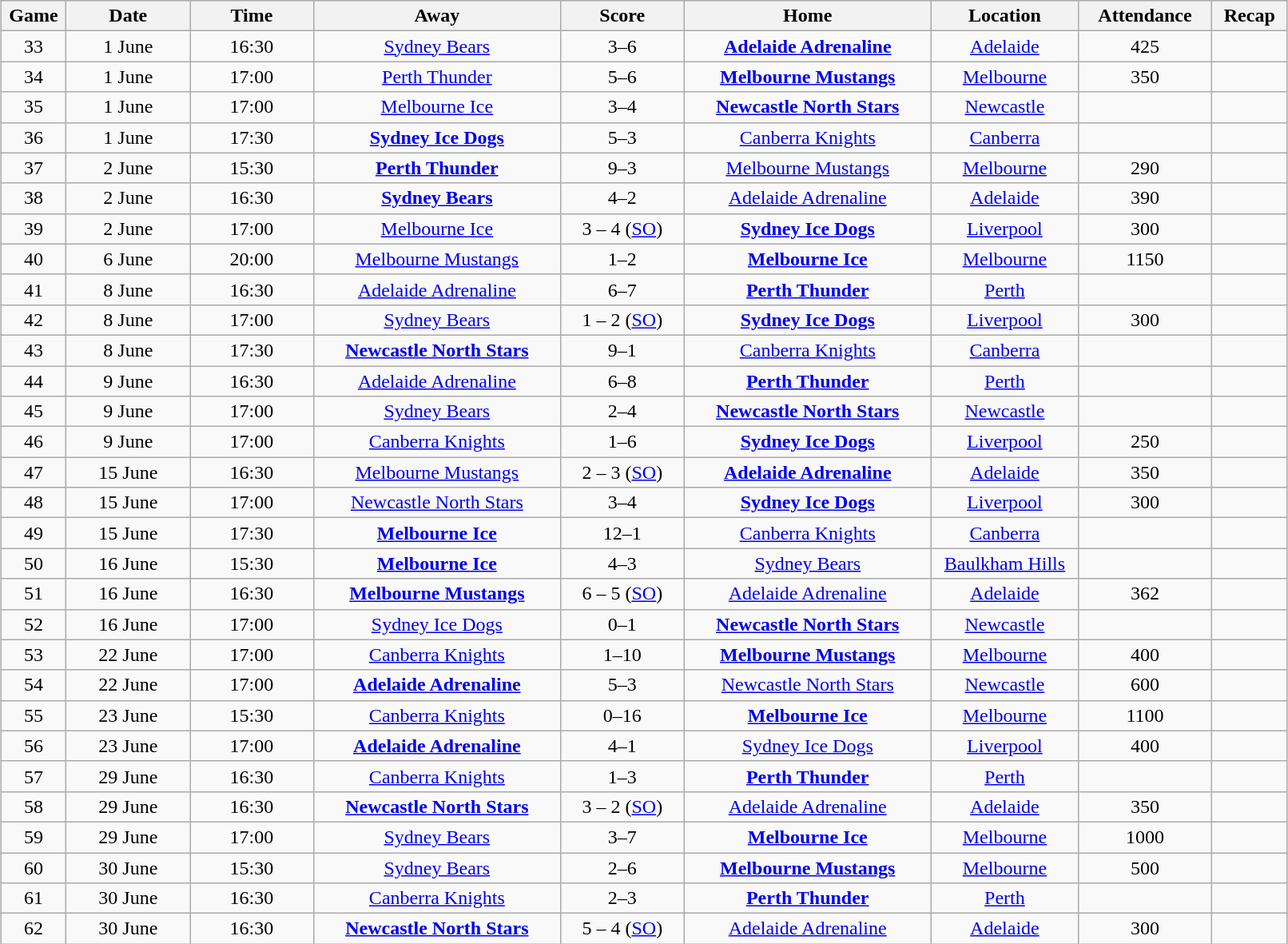<table class="wikitable" width="85%" style="margin: 1em auto 1em auto">
<tr>
<th width="1%">Game</th>
<th width="6%">Date</th>
<th width="6%">Time</th>
<th width="12%">Away</th>
<th width="6%">Score</th>
<th width="12%">Home</th>
<th width="7%">Location</th>
<th width="4%">Attendance</th>
<th width="2%">Recap</th>
</tr>
<tr align="center">
<td>33</td>
<td>1 June</td>
<td>16:30</td>
<td><a href='#'>Sydney Bears</a></td>
<td>3–6</td>
<td><strong><a href='#'>Adelaide Adrenaline</a></strong></td>
<td><a href='#'>Adelaide</a></td>
<td>425</td>
<td></td>
</tr>
<tr align="center">
<td>34</td>
<td>1 June</td>
<td>17:00</td>
<td><a href='#'>Perth Thunder</a></td>
<td>5–6</td>
<td><strong><a href='#'>Melbourne Mustangs</a></strong></td>
<td><a href='#'>Melbourne</a></td>
<td>350</td>
<td></td>
</tr>
<tr align="center">
<td>35</td>
<td>1 June</td>
<td>17:00</td>
<td><a href='#'>Melbourne Ice</a></td>
<td>3–4</td>
<td><strong><a href='#'>Newcastle North Stars</a></strong></td>
<td><a href='#'>Newcastle</a></td>
<td></td>
<td></td>
</tr>
<tr align="center">
<td>36</td>
<td>1 June</td>
<td>17:30</td>
<td><strong><a href='#'>Sydney Ice Dogs</a></strong></td>
<td>5–3</td>
<td><a href='#'>Canberra Knights</a></td>
<td><a href='#'>Canberra</a></td>
<td></td>
<td></td>
</tr>
<tr align="center">
<td>37</td>
<td>2 June</td>
<td>15:30</td>
<td><strong><a href='#'>Perth Thunder</a></strong></td>
<td>9–3</td>
<td><a href='#'>Melbourne Mustangs</a></td>
<td><a href='#'>Melbourne</a></td>
<td>290</td>
<td></td>
</tr>
<tr align="center">
<td>38</td>
<td>2 June</td>
<td>16:30</td>
<td><strong><a href='#'>Sydney Bears</a></strong></td>
<td>4–2</td>
<td><a href='#'>Adelaide Adrenaline</a></td>
<td><a href='#'>Adelaide</a></td>
<td>390</td>
<td></td>
</tr>
<tr align="center">
<td>39</td>
<td>2 June</td>
<td>17:00</td>
<td><a href='#'>Melbourne Ice</a></td>
<td>3 – 4 (<a href='#'>SO</a>)</td>
<td><strong><a href='#'>Sydney Ice Dogs</a></strong></td>
<td><a href='#'>Liverpool</a></td>
<td>300</td>
<td></td>
</tr>
<tr align="center">
<td>40</td>
<td>6 June</td>
<td>20:00</td>
<td><a href='#'>Melbourne Mustangs</a></td>
<td>1–2</td>
<td><strong><a href='#'>Melbourne Ice</a></strong></td>
<td><a href='#'>Melbourne</a></td>
<td>1150</td>
<td></td>
</tr>
<tr align="center">
<td>41</td>
<td>8 June</td>
<td>16:30</td>
<td><a href='#'>Adelaide Adrenaline</a></td>
<td>6–7</td>
<td><strong><a href='#'>Perth Thunder</a></strong></td>
<td><a href='#'>Perth</a></td>
<td></td>
<td></td>
</tr>
<tr align="center">
<td>42</td>
<td>8 June</td>
<td>17:00</td>
<td><a href='#'>Sydney Bears</a></td>
<td>1 – 2 (<a href='#'>SO</a>)</td>
<td><strong><a href='#'>Sydney Ice Dogs</a></strong></td>
<td><a href='#'>Liverpool</a></td>
<td>300</td>
<td></td>
</tr>
<tr align="center">
<td>43</td>
<td>8 June</td>
<td>17:30</td>
<td><strong><a href='#'>Newcastle North Stars</a></strong></td>
<td>9–1</td>
<td><a href='#'>Canberra Knights</a></td>
<td><a href='#'>Canberra</a></td>
<td></td>
<td></td>
</tr>
<tr align="center">
<td>44</td>
<td>9 June</td>
<td>16:30</td>
<td><a href='#'>Adelaide Adrenaline</a></td>
<td>6–8</td>
<td><strong><a href='#'>Perth Thunder</a></strong></td>
<td><a href='#'>Perth</a></td>
<td></td>
<td></td>
</tr>
<tr align="center">
<td>45</td>
<td>9 June</td>
<td>17:00</td>
<td><a href='#'>Sydney Bears</a></td>
<td>2–4</td>
<td><strong><a href='#'>Newcastle North Stars</a></strong></td>
<td><a href='#'>Newcastle</a></td>
<td></td>
<td></td>
</tr>
<tr align="center">
<td>46</td>
<td>9 June</td>
<td>17:00</td>
<td><a href='#'>Canberra Knights</a></td>
<td>1–6</td>
<td><strong><a href='#'>Sydney Ice Dogs</a></strong></td>
<td><a href='#'>Liverpool</a></td>
<td>250</td>
<td></td>
</tr>
<tr align="center">
<td>47</td>
<td>15 June</td>
<td>16:30</td>
<td><a href='#'>Melbourne Mustangs</a></td>
<td>2 – 3 (<a href='#'>SO</a>)</td>
<td><strong><a href='#'>Adelaide Adrenaline</a></strong></td>
<td><a href='#'>Adelaide</a></td>
<td>350</td>
<td></td>
</tr>
<tr align="center">
<td>48</td>
<td>15 June</td>
<td>17:00</td>
<td><a href='#'>Newcastle North Stars</a></td>
<td>3–4</td>
<td><strong><a href='#'>Sydney Ice Dogs</a></strong></td>
<td><a href='#'>Liverpool</a></td>
<td>300</td>
<td></td>
</tr>
<tr align="center">
<td>49</td>
<td>15 June</td>
<td>17:30</td>
<td><strong><a href='#'>Melbourne Ice</a></strong></td>
<td>12–1</td>
<td><a href='#'>Canberra Knights</a></td>
<td><a href='#'>Canberra</a></td>
<td></td>
<td></td>
</tr>
<tr align="center">
<td>50</td>
<td>16 June</td>
<td>15:30</td>
<td><strong><a href='#'>Melbourne Ice</a></strong></td>
<td>4–3</td>
<td><a href='#'>Sydney Bears</a></td>
<td><a href='#'>Baulkham Hills</a></td>
<td></td>
<td></td>
</tr>
<tr align="center">
<td>51</td>
<td>16 June</td>
<td>16:30</td>
<td><strong><a href='#'>Melbourne Mustangs</a></strong></td>
<td>6 – 5 (<a href='#'>SO</a>)</td>
<td><a href='#'>Adelaide Adrenaline</a></td>
<td><a href='#'>Adelaide</a></td>
<td>362</td>
<td></td>
</tr>
<tr align="center">
<td>52</td>
<td>16 June</td>
<td>17:00</td>
<td><a href='#'>Sydney Ice Dogs</a></td>
<td>0–1</td>
<td><strong><a href='#'>Newcastle North Stars</a></strong></td>
<td><a href='#'>Newcastle</a></td>
<td></td>
<td></td>
</tr>
<tr align="center">
<td>53</td>
<td>22 June</td>
<td>17:00</td>
<td><a href='#'>Canberra Knights</a></td>
<td>1–10</td>
<td><strong><a href='#'>Melbourne Mustangs</a></strong></td>
<td><a href='#'>Melbourne</a></td>
<td>400</td>
<td></td>
</tr>
<tr align="center">
<td>54</td>
<td>22 June</td>
<td>17:00</td>
<td><strong><a href='#'>Adelaide Adrenaline</a></strong></td>
<td>5–3</td>
<td><a href='#'>Newcastle North Stars</a></td>
<td><a href='#'>Newcastle</a></td>
<td>600</td>
<td></td>
</tr>
<tr align="center">
<td>55</td>
<td>23 June</td>
<td>15:30</td>
<td><a href='#'>Canberra Knights</a></td>
<td>0–16</td>
<td><strong><a href='#'>Melbourne Ice</a></strong></td>
<td><a href='#'>Melbourne</a></td>
<td>1100</td>
<td></td>
</tr>
<tr align="center">
<td>56</td>
<td>23 June</td>
<td>17:00</td>
<td><strong><a href='#'>Adelaide Adrenaline</a></strong></td>
<td>4–1</td>
<td><a href='#'>Sydney Ice Dogs</a></td>
<td><a href='#'>Liverpool</a></td>
<td>400</td>
<td></td>
</tr>
<tr align="center">
<td>57</td>
<td>29 June</td>
<td>16:30</td>
<td><a href='#'>Canberra Knights</a></td>
<td>1–3</td>
<td><strong><a href='#'>Perth Thunder</a></strong></td>
<td><a href='#'>Perth</a></td>
<td></td>
<td></td>
</tr>
<tr align="center">
<td>58</td>
<td>29 June</td>
<td>16:30</td>
<td><strong><a href='#'>Newcastle North Stars</a></strong></td>
<td>3 – 2 (<a href='#'>SO</a>)</td>
<td><a href='#'>Adelaide Adrenaline</a></td>
<td><a href='#'>Adelaide</a></td>
<td>350</td>
<td></td>
</tr>
<tr align="center">
<td>59</td>
<td>29 June</td>
<td>17:00</td>
<td><a href='#'>Sydney Bears</a></td>
<td>3–7</td>
<td><strong><a href='#'>Melbourne Ice</a></strong></td>
<td><a href='#'>Melbourne</a></td>
<td>1000</td>
<td></td>
</tr>
<tr align="center">
<td>60</td>
<td>30 June</td>
<td>15:30</td>
<td><a href='#'>Sydney Bears</a></td>
<td>2–6</td>
<td><strong><a href='#'>Melbourne Mustangs</a></strong></td>
<td><a href='#'>Melbourne</a></td>
<td>500</td>
<td></td>
</tr>
<tr align="center">
<td>61</td>
<td>30 June</td>
<td>16:30</td>
<td><a href='#'>Canberra Knights</a></td>
<td>2–3</td>
<td><strong><a href='#'>Perth Thunder</a></strong></td>
<td><a href='#'>Perth</a></td>
<td></td>
<td></td>
</tr>
<tr align="center">
<td>62</td>
<td>30 June</td>
<td>16:30</td>
<td><strong><a href='#'>Newcastle North Stars</a></strong></td>
<td>5 – 4 (<a href='#'>SO</a>)</td>
<td><a href='#'>Adelaide Adrenaline</a></td>
<td><a href='#'>Adelaide</a></td>
<td>300</td>
<td></td>
</tr>
</table>
